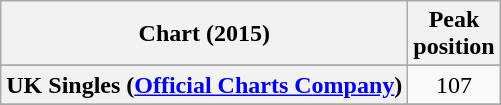<table class="wikitable sortable plainrowheaders" style="text-align:center">
<tr>
<th>Chart (2015)</th>
<th>Peak<br>position</th>
</tr>
<tr>
</tr>
<tr>
</tr>
<tr>
<th scope=row>UK Singles (<a href='#'>Official Charts Company</a>)</th>
<td>107</td>
</tr>
<tr>
</tr>
</table>
